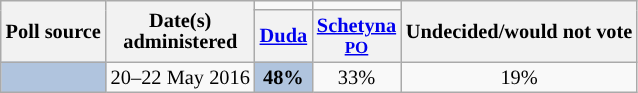<table class="wikitable" style="text-align:center;font-size:85%;line-height:14px;">
<tr>
<th rowspan="2">Poll source</th>
<th rowspan="2">Date(s)<br>administered</th>
<td></td>
<td></td>
<th rowspan="2">Undecided/would not vote</th>
</tr>
<tr>
<th><a href='#'>Duda</a><br></th>
<th><a href='#'>Schetyna</a><br><small><a href='#'>PO</a></small></th>
</tr>
<tr>
<td style="background:lightsteelblue;"></td>
<td>20–22 May 2016</td>
<td style="background:lightsteelblue;"><strong>48%</strong></td>
<td>33%</td>
<td>19%</td>
</tr>
</table>
